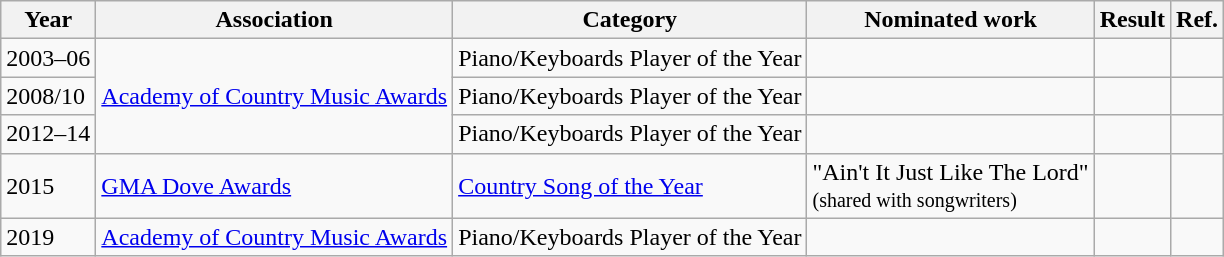<table class="wikitable">
<tr>
<th>Year</th>
<th>Association</th>
<th>Category</th>
<th>Nominated work</th>
<th>Result</th>
<th>Ref.</th>
</tr>
<tr>
<td>2003–06</td>
<td rowspan=3><a href='#'>Academy of Country Music Awards</a></td>
<td>Piano/Keyboards Player of the Year</td>
<td></td>
<td></td>
<td></td>
</tr>
<tr>
<td>2008/10</td>
<td>Piano/Keyboards Player of the Year</td>
<td></td>
<td></td>
<td></td>
</tr>
<tr>
<td>2012–14</td>
<td>Piano/Keyboards Player of the Year</td>
<td></td>
<td></td>
<td></td>
</tr>
<tr>
<td>2015</td>
<td><a href='#'>GMA Dove Awards</a></td>
<td><a href='#'>Country Song of the Year</a></td>
<td>"Ain't It Just Like The Lord" <br><small>(shared with songwriters)</small></td>
<td></td>
<td></td>
</tr>
<tr>
<td>2019</td>
<td><a href='#'>Academy of Country Music Awards</a></td>
<td>Piano/Keyboards Player of the Year</td>
<td></td>
<td></td>
<td></td>
</tr>
</table>
